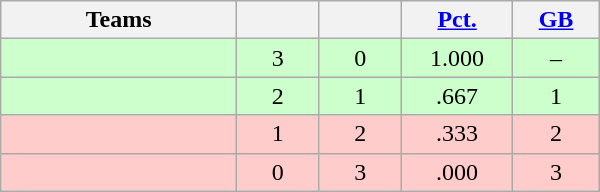<table class="wikitable" width="400" style="text-align:center;">
<tr>
<th width="20%">Teams</th>
<th width="7%"></th>
<th width="7%"></th>
<th width="8%"><a href='#'>Pct.</a></th>
<th width="7%"><a href='#'>GB</a></th>
</tr>
<tr style="background-color:#cfc">
<td align=left></td>
<td>3</td>
<td>0</td>
<td>1.000</td>
<td>–</td>
</tr>
<tr style="background-color:#cfc">
<td align=left></td>
<td>2</td>
<td>1</td>
<td>.667</td>
<td>1</td>
</tr>
<tr style="background-color:#fcc">
<td align=left></td>
<td>1</td>
<td>2</td>
<td>.333</td>
<td>2</td>
</tr>
<tr style="background-color:#fcc">
<td align=left></td>
<td>0</td>
<td>3</td>
<td>.000</td>
<td>3</td>
</tr>
</table>
